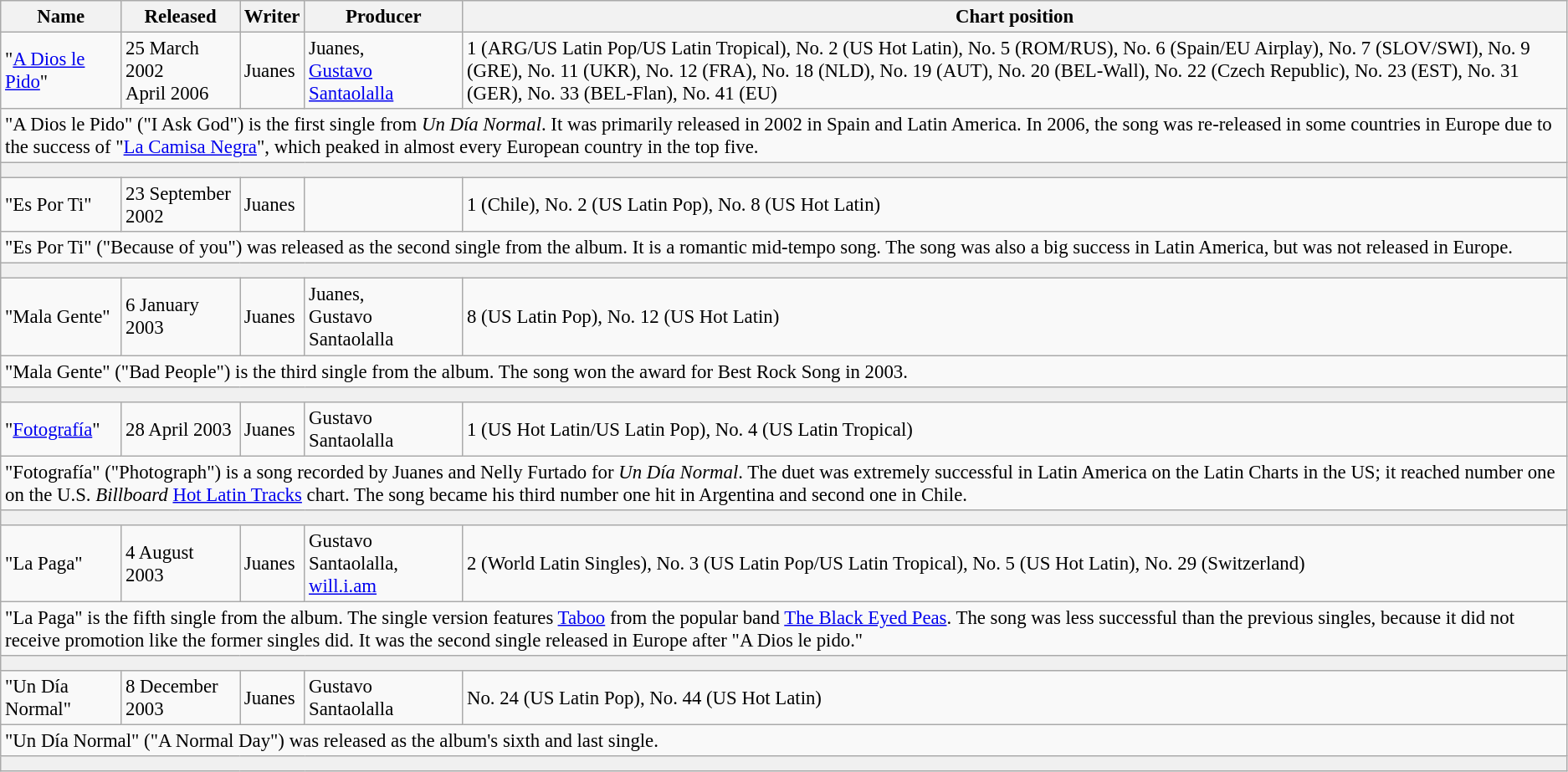<table class="wikitable" style="font-size:95%">
<tr>
<th>Name</th>
<th>Released</th>
<th>Writer</th>
<th>Producer</th>
<th>Chart position</th>
</tr>
<tr>
<td>"<a href='#'>A Dios le Pido</a>"</td>
<td>25 March 2002<br>April 2006</td>
<td>Juanes</td>
<td>Juanes, <br><a href='#'>Gustavo Santaolalla</a></td>
<td>1 (ARG/US Latin Pop/US Latin Tropical), No. 2 (US Hot Latin), No. 5 (ROM/RUS), No. 6 (Spain/EU Airplay), No. 7 (SLOV/SWI), No. 9 (GRE), No. 11 (UKR), No. 12 (FRA), No. 18 (NLD), No. 19 (AUT), No. 20 (BEL-Wall), No. 22 (Czech Republic), No. 23 (EST), No. 31 (GER), No. 33 (BEL-Flan), No. 41 (EU)</td>
</tr>
<tr>
<td colspan=6>"A Dios le Pido" ("I Ask God") is the first single from <em>Un Día Normal</em>. It was primarily released in 2002 in Spain and Latin America. In 2006, the song was re-released in some countries in Europe due to the success of "<a href='#'>La Camisa Negra</a>", which peaked in almost every European country in the top five.</td>
</tr>
<tr>
<td colspan=6 style="background:#F0F0F0; height:5px;"></td>
</tr>
<tr>
<td>"Es Por Ti"</td>
<td>23 September 2002</td>
<td>Juanes</td>
<td></td>
<td>1 (Chile), No. 2 (US Latin Pop), No. 8 (US Hot Latin)</td>
</tr>
<tr>
<td colspan=6>"Es Por Ti" ("Because of you") was released as the second single from the album. It is a romantic mid-tempo song. The song was also a big success in Latin America, but was not released in Europe.</td>
</tr>
<tr>
<td colspan=6 style="background:#F0F0F0; height:5px;"></td>
</tr>
<tr>
<td>"Mala Gente"</td>
<td>6 January 2003</td>
<td>Juanes</td>
<td>Juanes, <br>Gustavo Santaolalla</td>
<td>8 (US Latin Pop), No. 12 (US Hot Latin)</td>
</tr>
<tr>
<td colspan=6>"Mala Gente" ("Bad People") is the third single from the album. The song won the award for Best Rock Song in 2003.</td>
</tr>
<tr>
<td colspan=6 style="background:#F0F0F0; height:5px;"></td>
</tr>
<tr>
<td>"<a href='#'>Fotografía</a>"</td>
<td>28 April 2003</td>
<td>Juanes</td>
<td>Gustavo Santaolalla</td>
<td>1 (US Hot Latin/US Latin Pop), No. 4 (US Latin Tropical)</td>
</tr>
<tr>
<td colspan=6>"Fotografía" ("Photograph") is a song recorded by Juanes and Nelly Furtado for <em>Un Día Normal</em>. The duet was extremely successful in Latin America on the Latin Charts in the US; it reached number one on the U.S. <em>Billboard</em> <a href='#'>Hot Latin Tracks</a> chart. The song became his third number one hit in Argentina and second one in Chile.</td>
</tr>
<tr>
<td colspan=6 style="background:#F0F0F0; height:5px;"></td>
</tr>
<tr>
<td>"La Paga"</td>
<td>4 August 2003</td>
<td>Juanes</td>
<td>Gustavo Santaolalla, <a href='#'>will.i.am</a></td>
<td>2 (World Latin Singles), No. 3 (US Latin Pop/US Latin Tropical), No. 5 (US Hot Latin), No. 29 (Switzerland)</td>
</tr>
<tr>
<td colspan=6>"La Paga" is the fifth single from the album. The single version features <a href='#'>Taboo</a> from the popular band <a href='#'>The Black Eyed Peas</a>. The song was less successful than the previous singles, because it did not receive promotion like the former singles did. It was the second single released in Europe after "A Dios le pido."</td>
</tr>
<tr>
<td colspan=6 style="background:#F0F0F0; height:5px;"></td>
</tr>
<tr>
<td>"Un Día Normal"</td>
<td>8 December 2003</td>
<td>Juanes</td>
<td>Gustavo Santaolalla</td>
<td>No. 24 (US Latin Pop), No. 44 (US Hot Latin)</td>
</tr>
<tr>
<td colspan=6>"Un Día Normal" ("A Normal Day") was released as the album's sixth and last single.</td>
</tr>
<tr>
<td colspan=6 style="background:#F0F0F0; height:5px;"></td>
</tr>
</table>
